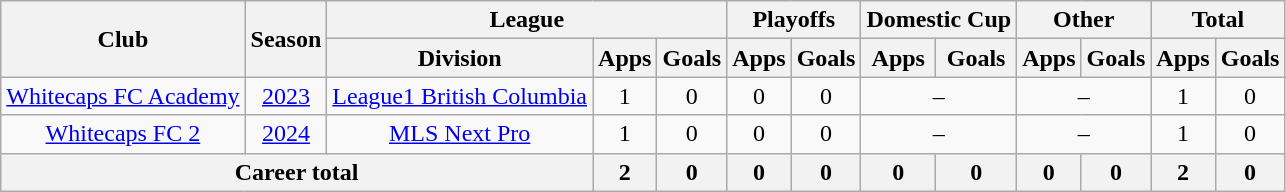<table class="wikitable" style="text-align: center">
<tr>
<th rowspan="2">Club</th>
<th rowspan="2">Season</th>
<th colspan="3">League</th>
<th colspan="2">Playoffs</th>
<th colspan="2">Domestic Cup</th>
<th colspan="2">Other</th>
<th colspan="2">Total</th>
</tr>
<tr>
<th>Division</th>
<th>Apps</th>
<th>Goals</th>
<th>Apps</th>
<th>Goals</th>
<th>Apps</th>
<th>Goals</th>
<th>Apps</th>
<th>Goals</th>
<th>Apps</th>
<th>Goals</th>
</tr>
<tr>
<td><a href='#'>Whitecaps FC Academy</a></td>
<td><a href='#'>2023</a></td>
<td><a href='#'>League1 British Columbia</a></td>
<td>1</td>
<td>0</td>
<td>0</td>
<td>0</td>
<td colspan="2">–</td>
<td colspan="2">–</td>
<td>1</td>
<td>0</td>
</tr>
<tr>
<td><a href='#'>Whitecaps FC 2</a></td>
<td><a href='#'>2024</a></td>
<td><a href='#'>MLS Next Pro</a></td>
<td>1</td>
<td>0</td>
<td>0</td>
<td>0</td>
<td colspan="2">–</td>
<td colspan="2">–</td>
<td>1</td>
<td>0</td>
</tr>
<tr>
<th colspan="3"><strong>Career total</strong></th>
<th>2</th>
<th>0</th>
<th>0</th>
<th>0</th>
<th>0</th>
<th>0</th>
<th>0</th>
<th>0</th>
<th>2</th>
<th>0</th>
</tr>
</table>
